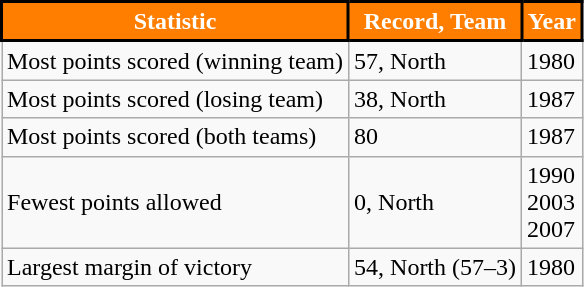<table class="wikitable sortable" style="text-align:left;">
<tr>
<th style="background:#FF7E00; color:#fff; border:2px solid #000000;">Statistic</th>
<th style="background:#FF7E00; color:#fff; border:2px solid #000000;">Record, Team</th>
<th style="background:#FF7E00; color:#fff; border:2px solid #000000;">Year</th>
</tr>
<tr>
<td>Most points scored (winning team)</td>
<td>57, North</td>
<td>1980</td>
</tr>
<tr>
<td>Most points scored (losing team)</td>
<td>38, North</td>
<td>1987</td>
</tr>
<tr>
<td>Most points scored (both teams)</td>
<td>80 </td>
<td>1987</td>
</tr>
<tr>
<td>Fewest points allowed</td>
<td>0, North</td>
<td>1990<br>2003<br>2007</td>
</tr>
<tr>
<td>Largest margin of victory</td>
<td>54, North (57–3)</td>
<td>1980</td>
</tr>
</table>
